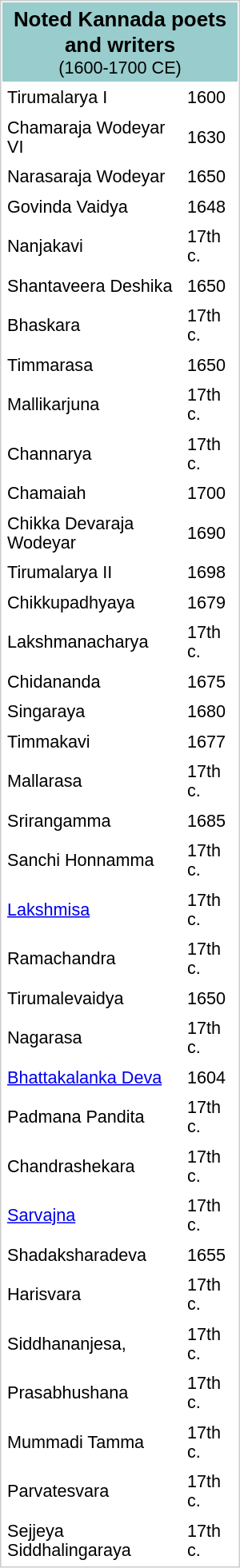<table width="200" cellpadding="4" cellspacing="1" style="float: right; margin: 0 0 1em 1em; font-family: arial; font-size: 90%; background-color: ##F0F8FF; border: 1px solid #cccccc;">
<tr>
<td colspan="2" style="text-align:center;background-color:#99CCCC"><big><strong>Noted Kannada poets and writers</strong></big> <br>(1600-1700 CE)</td>
</tr>
<tr>
<td>Tirumalarya I</td>
<td>1600</td>
</tr>
<tr>
<td>Chamaraja Wodeyar VI</td>
<td>1630</td>
</tr>
<tr>
<td>Narasaraja Wodeyar</td>
<td>1650</td>
</tr>
<tr>
<td>Govinda Vaidya</td>
<td>1648</td>
</tr>
<tr>
<td>Nanjakavi</td>
<td>17th c.</td>
</tr>
<tr>
<td>Shantaveera Deshika</td>
<td>1650</td>
</tr>
<tr>
<td>Bhaskara</td>
<td>17th c.</td>
</tr>
<tr>
<td>Timmarasa</td>
<td>1650</td>
</tr>
<tr>
<td>Mallikarjuna</td>
<td>17th c.</td>
</tr>
<tr>
<td>Channarya</td>
<td>17th c.</td>
</tr>
<tr>
<td>Chamaiah</td>
<td>1700</td>
</tr>
<tr>
<td>Chikka Devaraja Wodeyar</td>
<td>1690</td>
</tr>
<tr>
<td>Tirumalarya II</td>
<td>1698</td>
</tr>
<tr>
<td>Chikkupadhyaya</td>
<td>1679</td>
</tr>
<tr>
<td>Lakshmanacharya</td>
<td>17th c.</td>
</tr>
<tr>
<td>Chidananda</td>
<td>1675</td>
</tr>
<tr>
<td>Singaraya</td>
<td>1680</td>
</tr>
<tr>
<td>Timmakavi</td>
<td>1677</td>
</tr>
<tr>
<td>Mallarasa</td>
<td>17th c.</td>
</tr>
<tr>
<td>Srirangamma</td>
<td>1685</td>
</tr>
<tr>
<td>Sanchi Honnamma</td>
<td>17th c.</td>
</tr>
<tr>
<td><a href='#'>Lakshmisa</a></td>
<td>17th c.</td>
</tr>
<tr>
<td>Ramachandra</td>
<td>17th c.</td>
</tr>
<tr>
<td>Tirumalevaidya</td>
<td>1650</td>
</tr>
<tr>
<td>Nagarasa</td>
<td>17th c.</td>
</tr>
<tr>
<td><a href='#'>Bhattakalanka Deva</a></td>
<td>1604</td>
</tr>
<tr>
<td>Padmana Pandita</td>
<td>17th c.</td>
</tr>
<tr>
<td>Chandrashekara</td>
<td>17th c.</td>
</tr>
<tr>
<td><a href='#'>Sarvajna</a></td>
<td>17th c.</td>
</tr>
<tr>
<td>Shadaksharadeva</td>
<td>1655</td>
</tr>
<tr>
<td>Harisvara</td>
<td>17th c.</td>
</tr>
<tr>
<td>Siddhananjesa,</td>
<td>17th c.</td>
</tr>
<tr>
<td>Prasabhushana</td>
<td>17th c.</td>
</tr>
<tr>
<td>Mummadi Tamma</td>
<td>17th c.</td>
</tr>
<tr>
<td>Parvatesvara</td>
<td>17th c.</td>
</tr>
<tr>
<td>Sejjeya Siddhalingaraya</td>
<td>17th c.</td>
</tr>
<tr>
</tr>
</table>
